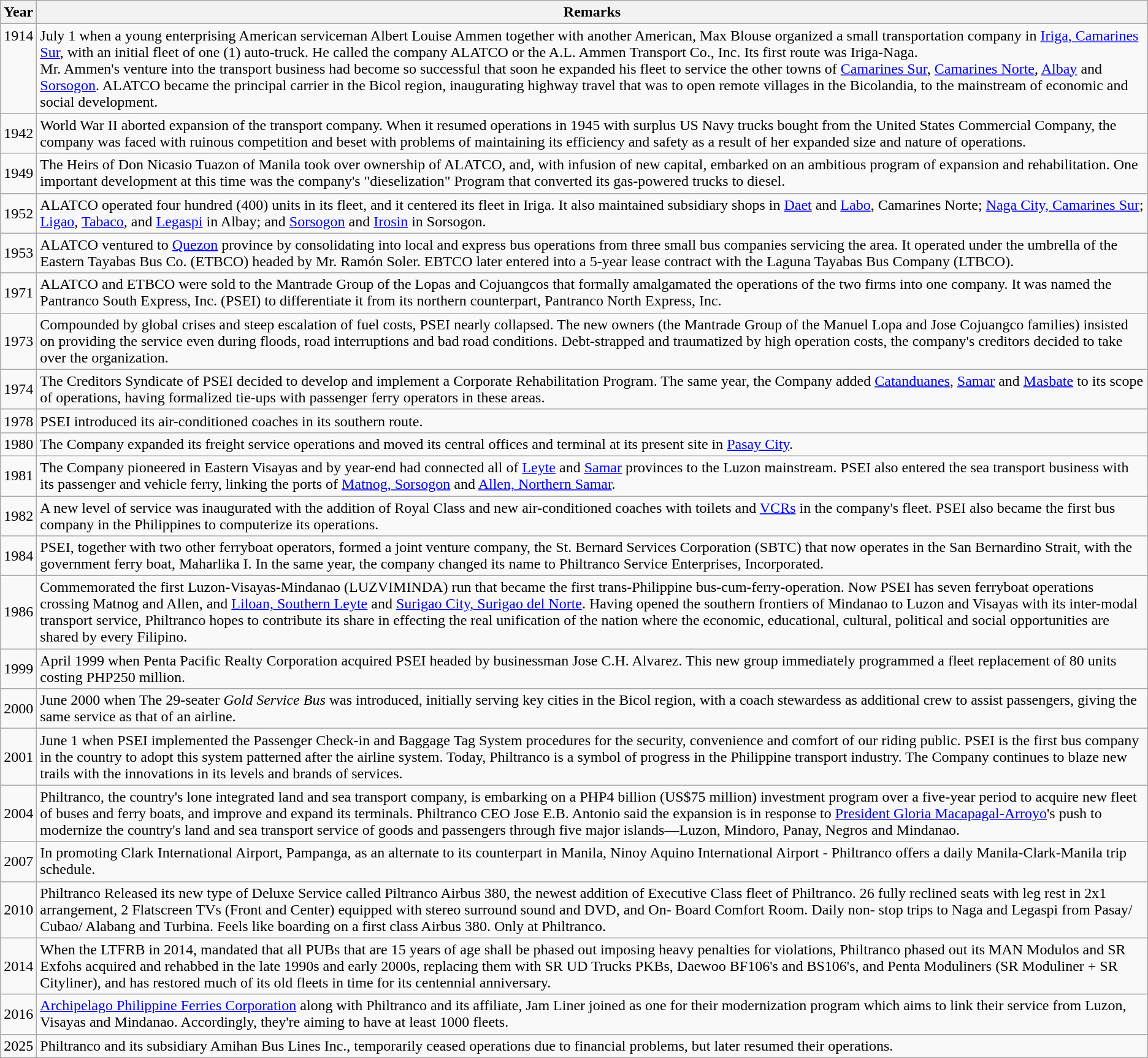<table class="wikitable">
<tr>
<th>Year</th>
<th>Remarks</th>
</tr>
<tr valign="top">
<td>1914</td>
<td>July 1 when a young enterprising American serviceman Albert Louise Ammen together with another American, Max Blouse organized a small transportation company in <a href='#'>Iriga, Camarines Sur</a>, with an initial fleet of one (1) auto-truck. He called the company ALATCO or the A.L. Ammen Transport Co., Inc. Its first route was Iriga-Naga.<br>Mr. Ammen's venture into the transport business had become so successful that soon he expanded his fleet to service the other towns of <a href='#'>Camarines Sur</a>, <a href='#'>Camarines Norte</a>, <a href='#'>Albay</a> and <a href='#'>Sorsogon</a>. ALATCO became the principal carrier in the Bicol region, inaugurating highway travel that was to open remote villages in the Bicolandia, to the mainstream of economic and social development.</td>
</tr>
<tr>
<td>1942</td>
<td>World War II aborted expansion of the transport company. When it resumed operations in 1945 with surplus US Navy trucks bought from the United States Commercial Company, the company was faced with ruinous competition and beset with problems of maintaining its efficiency and safety as a result of her expanded size and nature of operations.</td>
</tr>
<tr>
<td>1949</td>
<td>The Heirs of Don Nicasio Tuazon of Manila took over ownership of ALATCO, and, with infusion of new capital, embarked on an ambitious program of expansion and rehabilitation. One important development at this time was the company's "dieselization" Program that converted its gas-powered trucks to diesel.</td>
</tr>
<tr>
<td>1952</td>
<td>ALATCO operated four hundred (400) units in its fleet, and it centered its fleet in Iriga. It also maintained subsidiary shops in <a href='#'>Daet</a> and <a href='#'>Labo</a>, Camarines Norte; <a href='#'>Naga City, Camarines Sur</a>; <a href='#'>Ligao</a>, <a href='#'>Tabaco</a>, and <a href='#'>Legaspi</a> in Albay; and <a href='#'>Sorsogon</a> and <a href='#'>Irosin</a> in Sorsogon.</td>
</tr>
<tr>
<td>1953</td>
<td>ALATCO ventured to <a href='#'>Quezon</a> province by consolidating into local and express bus operations from three small bus companies servicing the area. It operated under the umbrella of the Eastern Tayabas Bus Co. (ETBCO) headed by Mr. Ramón Soler. EBTCO later entered into a 5-year lease contract with the Laguna Tayabas Bus Company (LTBCO).</td>
</tr>
<tr>
<td>1971</td>
<td>ALATCO and ETBCO were sold to the Mantrade Group of the Lopas and Cojuangcos that formally amalgamated the operations of the two firms into one company. It was named the Pantranco South Express, Inc. (PSEI) to differentiate it from its northern counterpart, Pantranco North Express, Inc.</td>
</tr>
<tr>
<td>1973</td>
<td>Compounded by global crises and steep escalation of fuel costs, PSEI nearly collapsed. The new owners (the Mantrade Group of the Manuel Lopa and Jose Cojuangco families) insisted on providing the service even during floods, road interruptions and bad road conditions. Debt-strapped and traumatized by high operation costs, the company's creditors decided to take over the organization.</td>
</tr>
<tr>
<td>1974</td>
<td>The Creditors Syndicate of PSEI decided to develop and implement a Corporate Rehabilitation Program. The same year, the Company added <a href='#'>Catanduanes</a>, <a href='#'>Samar</a> and <a href='#'>Masbate</a> to its scope of operations, having formalized tie-ups with passenger ferry operators in these areas.</td>
</tr>
<tr>
<td>1978</td>
<td>PSEI introduced its air-conditioned coaches in its southern route.</td>
</tr>
<tr>
<td>1980</td>
<td>The Company expanded its freight service operations and moved its central offices and terminal at its present site in <a href='#'>Pasay City</a>.</td>
</tr>
<tr>
<td>1981</td>
<td>The Company pioneered in Eastern Visayas and by year-end had connected all of <a href='#'>Leyte</a> and <a href='#'>Samar</a> provinces to the Luzon mainstream. PSEI also entered the sea transport business with its passenger and vehicle ferry, linking the ports of <a href='#'>Matnog, Sorsogon</a> and <a href='#'>Allen, Northern Samar</a>.</td>
</tr>
<tr>
<td>1982</td>
<td>A new level of service was inaugurated with the addition of Royal Class and new air-conditioned coaches with toilets and <a href='#'>VCRs</a> in the company's fleet. PSEI also became the first bus company in the Philippines to computerize its operations.</td>
</tr>
<tr>
<td>1984</td>
<td>PSEI, together with two other ferryboat operators, formed a joint venture company, the St. Bernard Services Corporation (SBTC) that now operates in the San Bernardino Strait, with the government ferry boat, Maharlika I. In the same year, the company changed its name to Philtranco Service Enterprises, Incorporated.</td>
</tr>
<tr>
<td>1986</td>
<td>Commemorated the first Luzon-Visayas-Mindanao (LUZVIMINDA) run that became the first trans-Philippine bus-cum-ferry-operation. Now PSEI has seven ferryboat operations crossing Matnog and Allen, and <a href='#'>Liloan, Southern Leyte</a> and <a href='#'>Surigao City, Surigao del Norte</a>. Having opened the southern frontiers of Mindanao to Luzon and Visayas with its inter-modal transport service, Philtranco hopes to contribute its share in effecting the real unification of the nation where the economic, educational, cultural, political and social opportunities are shared by every Filipino.</td>
</tr>
<tr>
<td>1999</td>
<td>April 1999 when Penta Pacific Realty Corporation acquired PSEI headed by businessman Jose C.H. Alvarez. This new group immediately programmed a fleet replacement of 80 units costing PHP250 million.</td>
</tr>
<tr>
<td>2000</td>
<td>June 2000 when The 29-seater <em>Gold Service Bus</em> was introduced, initially serving key cities in the Bicol region, with a coach stewardess as additional crew to assist passengers, giving the same service as that of an airline.</td>
</tr>
<tr>
<td>2001</td>
<td>June 1 when PSEI implemented the Passenger Check-in and Baggage Tag System procedures for the security, convenience and comfort of our riding public. PSEI is the first bus company in the country to adopt this system patterned after the airline system. Today, Philtranco is a symbol of progress in the Philippine transport industry. The Company continues to blaze new trails with the innovations in its levels and brands of services.</td>
</tr>
<tr>
<td>2004</td>
<td>Philtranco, the country's lone integrated land and sea transport company, is embarking on a PHP4 billion (US$75 million) investment program over a five-year period to acquire new fleet of buses and ferry boats, and improve and expand its terminals. Philtranco CEO Jose E.B. Antonio said the expansion is in response to <a href='#'>President Gloria Macapagal-Arroyo</a>'s push to modernize the country's land and sea transport service of goods and passengers through five major islands—Luzon, Mindoro, Panay, Negros and Mindanao.</td>
</tr>
<tr>
<td>2007</td>
<td>In promoting Clark International Airport, Pampanga, as an alternate to its counterpart in Manila, Ninoy Aquino International Airport - Philtranco offers a daily Manila-Clark-Manila trip schedule.</td>
</tr>
<tr>
<td>2010</td>
<td>Philtranco Released its new type of Deluxe Service called Piltranco Airbus 380, the newest addition of Executive Class fleet of Philtranco. 26 fully reclined seats with leg rest in 2x1 arrangement, 2 Flatscreen TVs (Front and Center) equipped with stereo surround sound and DVD, and On- Board Comfort Room. Daily non- stop trips to Naga and Legaspi from Pasay/ Cubao/ Alabang and Turbina. Feels like boarding on a first class Airbus 380. Only at Philtranco.</td>
</tr>
<tr>
<td>2014</td>
<td>When the LTFRB in 2014, mandated that all PUBs that are 15 years of age shall be phased out imposing heavy penalties for violations, Philtranco phased out its MAN Modulos and SR Exfohs acquired and rehabbed in the late 1990s and early 2000s, replacing them with SR UD Trucks PKBs, Daewoo BF106's and BS106's, and Penta Moduliners (SR Moduliner + SR Cityliner), and has restored much of its old fleets in time for its centennial anniversary.</td>
</tr>
<tr>
<td>2016</td>
<td><a href='#'>Archipelago Philippine Ferries Corporation</a> along with Philtranco and its affiliate, Jam Liner joined as one for their modernization program which aims to link their service from Luzon, Visayas and Mindanao. Accordingly, they're aiming to have at least 1000 fleets.</td>
</tr>
<tr>
<td>2025</td>
<td>Philtranco and its subsidiary Amihan Bus Lines Inc., temporarily ceased operations due to financial problems, but later resumed their operations.</td>
</tr>
</table>
